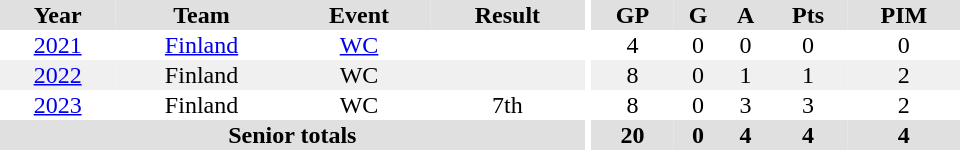<table border="0" cellpadding="1" cellspacing="0" ID="Table3" style="text-align:center; width:40em">
<tr ALIGN="center" bgcolor="#e0e0e0">
<th>Year</th>
<th>Team</th>
<th>Event</th>
<th>Result</th>
<th rowspan="99" bgcolor="#ffffff"></th>
<th>GP</th>
<th>G</th>
<th>A</th>
<th>Pts</th>
<th>PIM</th>
</tr>
<tr>
<td><a href='#'>2021</a></td>
<td><a href='#'>Finland</a></td>
<td><a href='#'>WC</a></td>
<td></td>
<td>4</td>
<td>0</td>
<td>0</td>
<td>0</td>
<td>0</td>
</tr>
<tr bgcolor="#f0f0f0">
<td><a href='#'>2022</a></td>
<td>Finland</td>
<td>WC</td>
<td></td>
<td>8</td>
<td>0</td>
<td>1</td>
<td>1</td>
<td>2</td>
</tr>
<tr>
<td><a href='#'>2023</a></td>
<td>Finland</td>
<td>WC</td>
<td>7th</td>
<td>8</td>
<td>0</td>
<td>3</td>
<td>3</td>
<td>2</td>
</tr>
<tr bgcolor="#e0e0e0">
<th colspan="4">Senior totals</th>
<th>20</th>
<th>0</th>
<th>4</th>
<th>4</th>
<th>4</th>
</tr>
</table>
